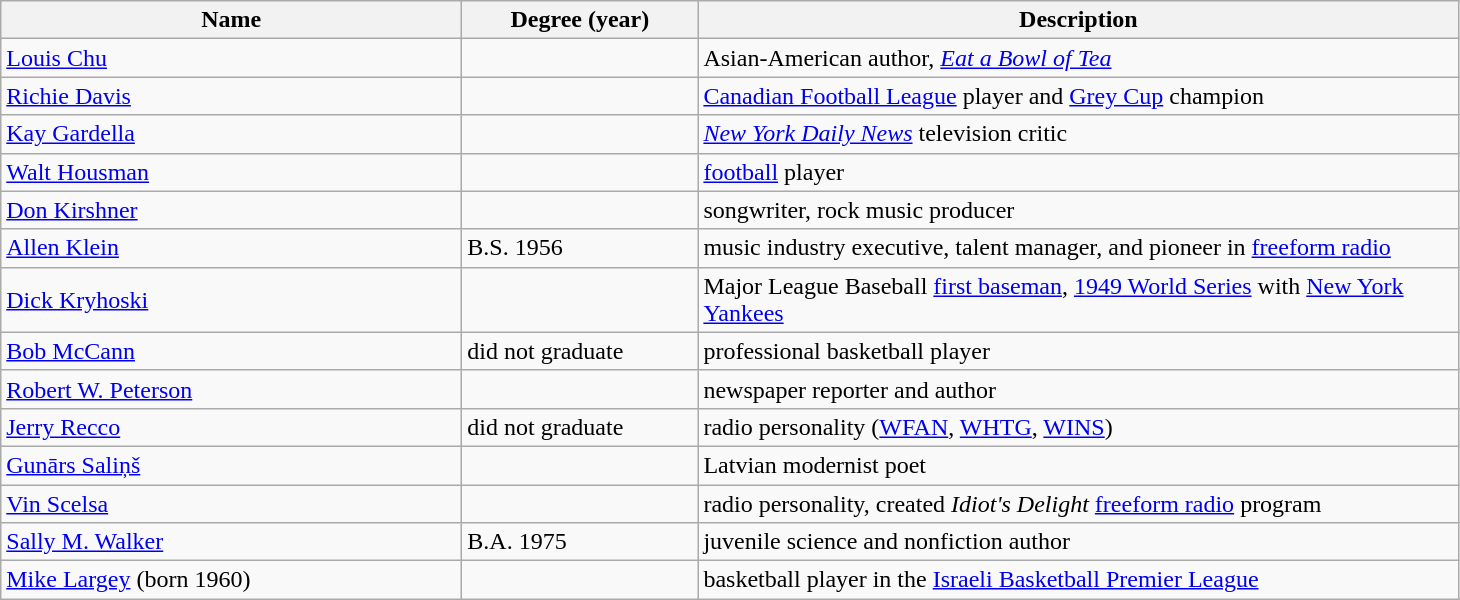<table class="wikitable sortable" style="text-align:left">
<tr>
<th scope="col" width="300">Name</th>
<th scope="col" width="150">Degree (year)</th>
<th scope="col" width="500">Description</th>
</tr>
<tr>
<td><a href='#'>Louis Chu</a></td>
<td></td>
<td>Asian-American author, <em><a href='#'>Eat a Bowl of Tea</a></em></td>
</tr>
<tr>
<td><a href='#'>Richie Davis</a></td>
<td></td>
<td><a href='#'>Canadian Football League</a> player and <a href='#'>Grey Cup</a> champion</td>
</tr>
<tr>
<td><a href='#'>Kay Gardella</a></td>
<td></td>
<td><em><a href='#'>New York Daily News</a></em> television critic</td>
</tr>
<tr>
<td><a href='#'>Walt Housman</a></td>
<td></td>
<td><a href='#'>football</a> player</td>
</tr>
<tr>
<td><a href='#'>Don Kirshner</a></td>
<td></td>
<td>songwriter, rock music producer</td>
</tr>
<tr>
<td><a href='#'>Allen Klein</a></td>
<td>B.S. 1956</td>
<td>music industry executive, talent manager, and pioneer in <a href='#'>freeform radio</a></td>
</tr>
<tr>
<td><a href='#'>Dick Kryhoski</a></td>
<td></td>
<td>Major League Baseball <a href='#'>first baseman</a>, <a href='#'>1949 World Series</a> with <a href='#'>New York Yankees</a></td>
</tr>
<tr>
<td><a href='#'>Bob McCann</a></td>
<td>did not graduate</td>
<td>professional basketball player</td>
</tr>
<tr>
<td><a href='#'>Robert W. Peterson</a></td>
<td></td>
<td>newspaper reporter and author</td>
</tr>
<tr>
<td><a href='#'>Jerry Recco</a></td>
<td>did not graduate</td>
<td>radio personality (<a href='#'>WFAN</a>, <a href='#'>WHTG</a>, <a href='#'>WINS</a>)</td>
</tr>
<tr>
<td><a href='#'>Gunārs Saliņš</a></td>
<td></td>
<td>Latvian modernist poet</td>
</tr>
<tr>
<td><a href='#'>Vin Scelsa</a></td>
<td></td>
<td>radio personality, created <em>Idiot's Delight</em> <a href='#'>freeform radio</a> program</td>
</tr>
<tr>
<td><a href='#'>Sally M. Walker</a></td>
<td>B.A. 1975</td>
<td>juvenile science and nonfiction author</td>
</tr>
<tr>
<td><a href='#'>Mike Largey</a> (born 1960)</td>
<td></td>
<td>basketball player in the <a href='#'>Israeli Basketball Premier League</a></td>
</tr>
</table>
